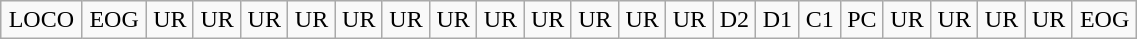<table class="wikitable" style= "text-align:center; width: 60%">
<tr>
<td>LOCO</td>
<td>EOG</td>
<td>UR</td>
<td>UR</td>
<td>UR</td>
<td>UR</td>
<td>UR</td>
<td>UR</td>
<td>UR</td>
<td>UR</td>
<td>UR</td>
<td>UR</td>
<td>UR</td>
<td>UR</td>
<td>D2</td>
<td>D1</td>
<td>C1</td>
<td>PC</td>
<td>UR</td>
<td>UR</td>
<td>UR</td>
<td>UR</td>
<td>EOG</td>
</tr>
</table>
